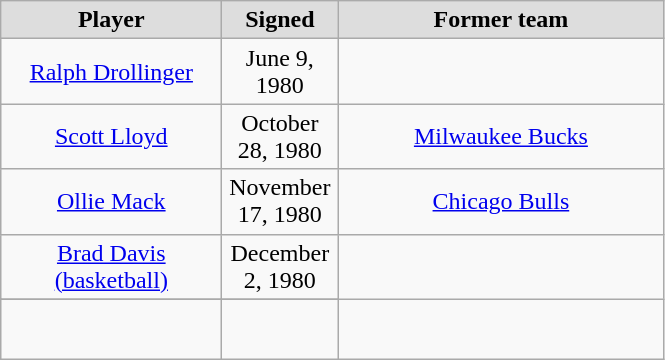<table class="wikitable" style="text-align: center">
<tr style="text-align:center; background:#ddd;">
<td style="width:140px"><strong>Player</strong></td>
<td style="width:70px"><strong>Signed</strong></td>
<td style="width:210px"><strong>Former team</strong></td>
</tr>
<tr>
<td><a href='#'>Ralph Drollinger</a></td>
<td>June 9, 1980</td>
</tr>
<tr>
<td><a href='#'>Scott Lloyd</a></td>
<td>October 28, 1980</td>
<td><a href='#'>Milwaukee Bucks</a></td>
</tr>
<tr>
<td><a href='#'>Ollie Mack</a></td>
<td>November 17, 1980</td>
<td><a href='#'>Chicago Bulls</a></td>
</tr>
<tr>
<td><a href='#'>Brad Davis (basketball)</a></td>
<td>December 2, 1980</td>
</tr>
<tr>
</tr>
<tr style="height:40px">
<td></td>
<td style="font-size: 80%"></td>
<td></td>
</tr>
</table>
